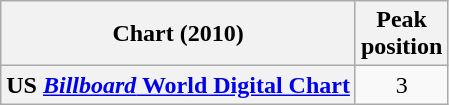<table class="wikitable sortable plainrowheaders" style="text-align:center">
<tr>
<th scope="col">Chart (2010)</th>
<th scope="col">Peak<br>position</th>
</tr>
<tr>
<th scope="row">US <a href='#'><em>Billboard</em> World Digital Chart</a></th>
<td align="center">3</td>
</tr>
</table>
